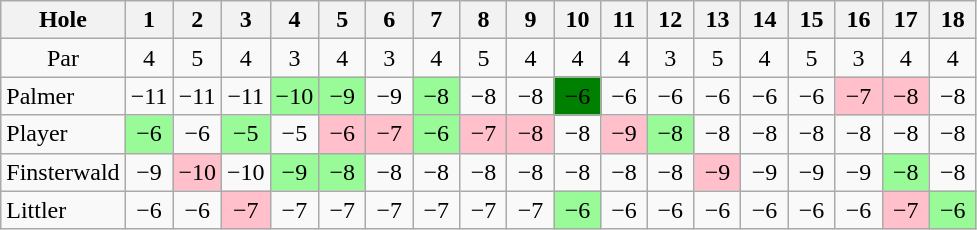<table class="wikitable" style="text-align:center">
<tr>
<th>Hole</th>
<th>  1  </th>
<th>  2  </th>
<th>  3  </th>
<th>  4  </th>
<th>  5  </th>
<th>  6  </th>
<th>  7  </th>
<th>  8  </th>
<th>  9  </th>
<th> 10 </th>
<th> 11 </th>
<th> 12 </th>
<th> 13 </th>
<th> 14 </th>
<th> 15 </th>
<th> 16 </th>
<th> 17 </th>
<th> 18 </th>
</tr>
<tr>
<td>Par</td>
<td>4</td>
<td>5</td>
<td>4</td>
<td>3</td>
<td>4</td>
<td>3</td>
<td>4</td>
<td>5</td>
<td>4</td>
<td>4</td>
<td>4</td>
<td>3</td>
<td>5</td>
<td>4</td>
<td>5</td>
<td>3</td>
<td>4</td>
<td>4</td>
</tr>
<tr>
<td align=left> Palmer</td>
<td>−11</td>
<td>−11</td>
<td>−11</td>
<td style="background: PaleGreen;">−10</td>
<td style="background: PaleGreen;">−9</td>
<td>−9</td>
<td style="background: PaleGreen;">−8</td>
<td>−8</td>
<td>−8</td>
<td style="background: Green;">−6</td>
<td>−6</td>
<td>−6</td>
<td>−6</td>
<td>−6</td>
<td>−6</td>
<td style="background: Pink;">−7</td>
<td style="background: Pink;">−8</td>
<td>−8</td>
</tr>
<tr>
<td align=left> Player</td>
<td style="background: PaleGreen;">−6</td>
<td>−6</td>
<td style="background: PaleGreen;">−5</td>
<td>−5</td>
<td style="background: Pink;">−6</td>
<td style="background: Pink;">−7</td>
<td style="background: PaleGreen;">−6</td>
<td style="background: Pink;">−7</td>
<td style="background: Pink;">−8</td>
<td>−8</td>
<td style="background: Pink;">−9</td>
<td style="background: PaleGreen;">−8</td>
<td>−8</td>
<td>−8</td>
<td>−8</td>
<td>−8</td>
<td>−8</td>
<td>−8</td>
</tr>
<tr>
<td align=left> Finsterwald</td>
<td>−9</td>
<td style="background: Pink;">−10</td>
<td>−10</td>
<td style="background: PaleGreen;">−9</td>
<td style="background: PaleGreen;">−8</td>
<td>−8</td>
<td>−8</td>
<td>−8</td>
<td>−8</td>
<td>−8</td>
<td>−8</td>
<td>−8</td>
<td style="background: Pink;">−9</td>
<td>−9</td>
<td>−9</td>
<td>−9</td>
<td style="background: PaleGreen;">−8</td>
<td>−8</td>
</tr>
<tr>
<td align=left> Littler</td>
<td>−6</td>
<td>−6</td>
<td style="background: Pink;">−7</td>
<td>−7</td>
<td>−7</td>
<td>−7</td>
<td>−7</td>
<td>−7</td>
<td>−7</td>
<td style="background: PaleGreen;">−6</td>
<td>−6</td>
<td>−6</td>
<td>−6</td>
<td>−6</td>
<td>−6</td>
<td>−6</td>
<td style="background: Pink;">−7</td>
<td style="background: PaleGreen;">−6</td>
</tr>
</table>
